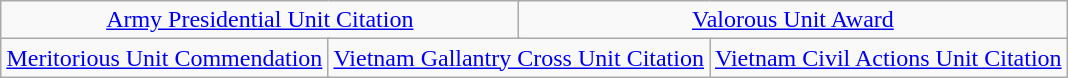<table class="wikitable" style="margin:1em auto; text-align:center;">
<tr>
<td colspan="6"><a href='#'>Army Presidential Unit Citation</a></td>
<td colspan="6"><a href='#'>Valorous Unit Award</a></td>
</tr>
<tr>
<td colspan="4"><a href='#'>Meritorious Unit Commendation</a></td>
<td colspan="4"><a href='#'>Vietnam Gallantry Cross Unit Citation</a></td>
<td colspan="4"><a href='#'>Vietnam Civil Actions Unit Citation</a></td>
</tr>
</table>
